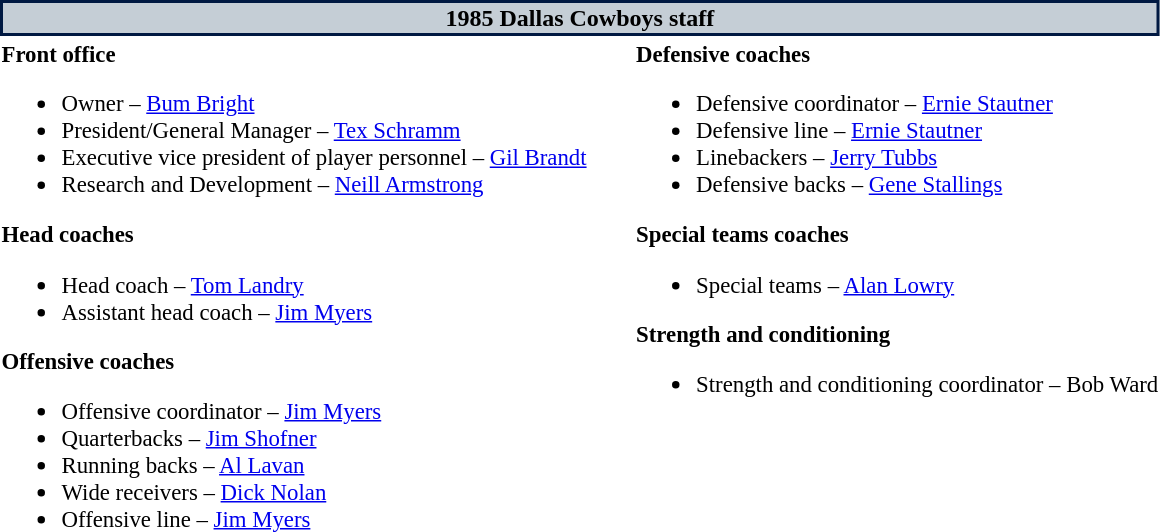<table class="toccolours" style="text-align: left;">
<tr>
<th colspan="7" style="background:#c5ced6; color:black; border: 2px solid #001942; text-align: center;">1985 Dallas Cowboys staff</th>
</tr>
<tr>
<td style="font-size: 95%;" valign="top"><strong>Front office</strong><br><ul><li>Owner – <a href='#'>Bum Bright</a></li><li>President/General Manager – <a href='#'>Tex Schramm</a></li><li>Executive vice president of player personnel – <a href='#'>Gil Brandt</a></li><li>Research and Development – <a href='#'>Neill Armstrong</a></li></ul><strong>Head coaches</strong><ul><li>Head coach – <a href='#'>Tom Landry</a></li><li>Assistant head coach – <a href='#'>Jim Myers</a></li></ul><strong>Offensive coaches</strong><ul><li>Offensive coordinator – <a href='#'>Jim Myers</a></li><li>Quarterbacks – <a href='#'>Jim Shofner</a></li><li>Running backs – <a href='#'>Al Lavan</a></li><li>Wide receivers – <a href='#'>Dick Nolan</a></li><li>Offensive line – <a href='#'>Jim Myers</a></li></ul></td>
<td style="width: 25px;"></td>
<td style="font-size: 95%;" valign="top"><strong>Defensive coaches</strong><br><ul><li>Defensive coordinator – <a href='#'>Ernie Stautner</a></li><li>Defensive line – <a href='#'>Ernie Stautner</a></li><li>Linebackers – <a href='#'>Jerry Tubbs</a></li><li>Defensive backs – <a href='#'>Gene Stallings</a></li></ul><strong>Special teams coaches</strong><ul><li>Special teams – <a href='#'>Alan Lowry</a></li></ul><strong>Strength and conditioning</strong><ul><li>Strength and conditioning coordinator – Bob Ward</li></ul></td>
</tr>
</table>
